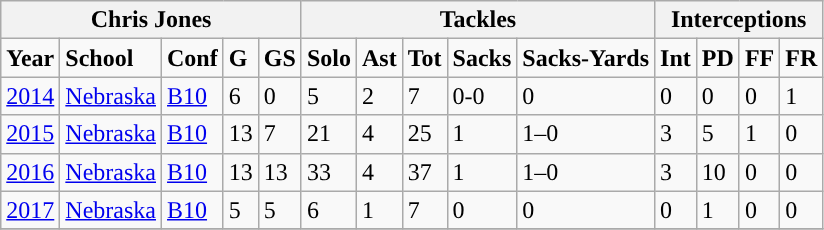<table class="wikitable">
<tr>
<th colspan="5" style="text-align: center; font-weight:bold;">Chris Jones</th>
<th colspan="5" style="text-align: center; font-weight:bold;">Tackles</th>
<th colspan="4" style="text-align: center; font-weight:bold;">Interceptions</th>
</tr>
<tr>
<td style="font-weight:bold;">Year</td>
<td style="font-weight:bold;">School</td>
<td style="font-weight:bold;">Conf</td>
<td style="font-weight:bold;">G</td>
<td style="font-weight:bold;">GS</td>
<td style="font-weight:bold;">Solo</td>
<td style="font-weight:bold;">Ast</td>
<td style="font-weight:bold;">Tot</td>
<td style="font-weight:bold;">Sacks</td>
<td style="font-weight:bold;">Sacks-Yards</td>
<td style="font-weight:bold;">Int</td>
<td style="font-weight:bold;">PD</td>
<td style="font-weight:bold;">FF</td>
<td style="font-weight:bold;">FR</td>
</tr>
<tr>
<td><a href='#'>2014</a></td>
<td><a href='#'>Nebraska</a></td>
<td><a href='#'>B10</a></td>
<td>6</td>
<td>0</td>
<td>5</td>
<td>2</td>
<td>7</td>
<td>0-0</td>
<td>0</td>
<td>0</td>
<td>0</td>
<td>0</td>
<td>1</td>
</tr>
<tr>
<td><a href='#'>2015</a></td>
<td><a href='#'>Nebraska</a></td>
<td><a href='#'>B10</a></td>
<td>13</td>
<td>7</td>
<td>21</td>
<td>4</td>
<td>25</td>
<td>1</td>
<td>1–0</td>
<td>3</td>
<td>5</td>
<td>1</td>
<td>0</td>
</tr>
<tr>
<td><a href='#'>2016</a></td>
<td><a href='#'>Nebraska</a></td>
<td><a href='#'>B10</a></td>
<td>13</td>
<td>13</td>
<td>33</td>
<td>4</td>
<td>37</td>
<td>1</td>
<td>1–0</td>
<td>3</td>
<td>10</td>
<td>0</td>
<td>0</td>
</tr>
<tr>
<td><a href='#'>2017</a></td>
<td><a href='#'>Nebraska</a></td>
<td><a href='#'>B10</a></td>
<td>5</td>
<td>5</td>
<td>6</td>
<td>1</td>
<td>7</td>
<td>0</td>
<td>0</td>
<td>0</td>
<td>1</td>
<td>0</td>
<td>0</td>
</tr>
<tr>
</tr>
</table>
